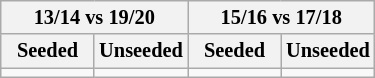<table class="wikitable" style="font-size:85%; white-space:nowrap;">
<tr>
<th colspan="2">13/14 vs 19/20</th>
<th colspan="2">15/16 vs 17/18</th>
</tr>
<tr>
<th style="width:25%">Seeded</th>
<th style="width:25%">Unseeded</th>
<th style="width:25%">Seeded</th>
<th style="width:25%">Unseeded</th>
</tr>
<tr>
<td></td>
<td></td>
<td></td>
<td></td>
</tr>
</table>
